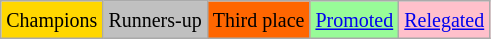<table class="wikitable">
<tr>
<td bgcolor=gold><small>Champions</small></td>
<td bgcolor=silver><small>Runners-up</small></td>
<td bgcolor=ff6600><small>Third place</small></td>
<td bgcolor=palegreen><small><a href='#'>Promoted</a></small></td>
<td bgcolor=pink><small><a href='#'>Relegated</a></small></td>
</tr>
</table>
